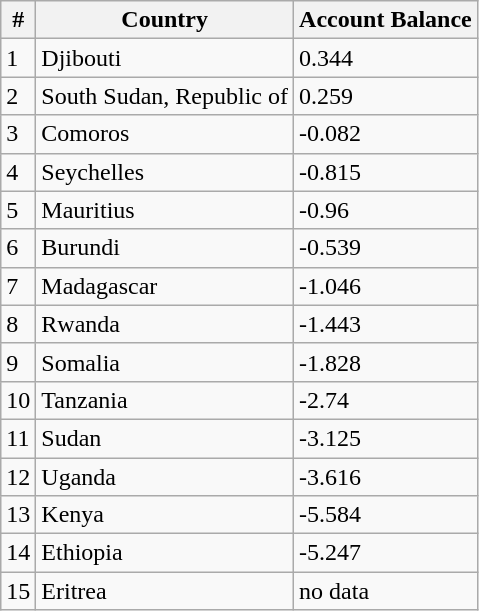<table class="wikitable sortable">
<tr>
<th>#</th>
<th>Country</th>
<th>Account Balance</th>
</tr>
<tr>
<td>1</td>
<td> Djibouti</td>
<td>0.344</td>
</tr>
<tr>
<td>2</td>
<td> South Sudan, Republic of</td>
<td>0.259</td>
</tr>
<tr>
<td>3</td>
<td> Comoros</td>
<td>-0.082</td>
</tr>
<tr>
<td>4</td>
<td> Seychelles</td>
<td>-0.815</td>
</tr>
<tr>
<td>5</td>
<td> Mauritius</td>
<td>-0.96</td>
</tr>
<tr>
<td>6</td>
<td> Burundi</td>
<td>-0.539</td>
</tr>
<tr>
<td>7</td>
<td> Madagascar</td>
<td>-1.046</td>
</tr>
<tr>
<td>8</td>
<td> Rwanda</td>
<td>-1.443</td>
</tr>
<tr>
<td>9</td>
<td> Somalia</td>
<td>-1.828</td>
</tr>
<tr>
<td>10</td>
<td> Tanzania</td>
<td>-2.74</td>
</tr>
<tr>
<td>11</td>
<td> Sudan</td>
<td>-3.125</td>
</tr>
<tr>
<td>12</td>
<td> Uganda</td>
<td>-3.616</td>
</tr>
<tr>
<td>13</td>
<td> Kenya</td>
<td>-5.584</td>
</tr>
<tr>
<td>14</td>
<td> Ethiopia</td>
<td>-5.247</td>
</tr>
<tr>
<td>15</td>
<td>Eritrea</td>
<td>no data</td>
</tr>
</table>
